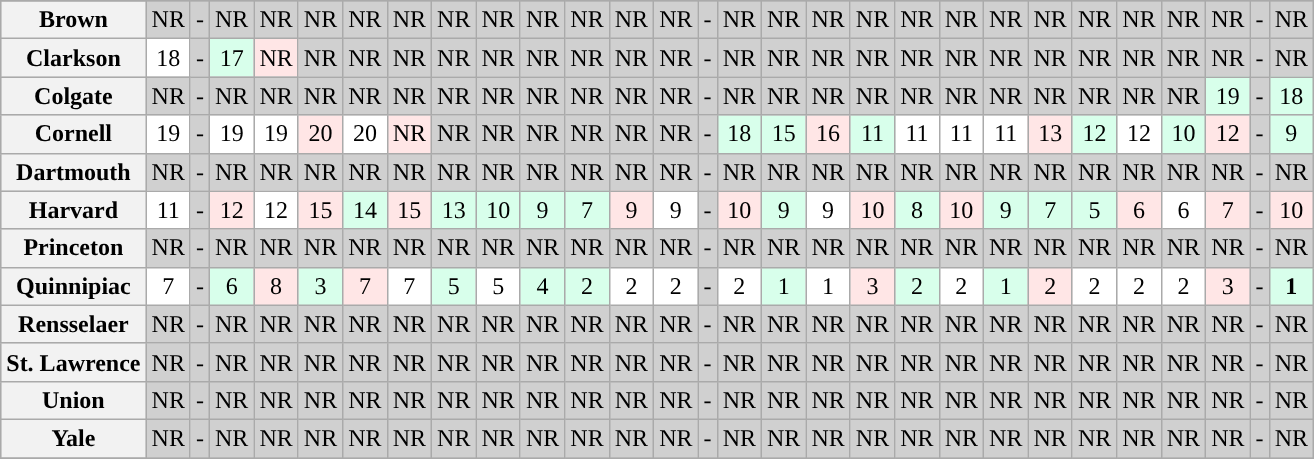<table class="wikitable sortable" style="text-align: center;">
<tr>
</tr>
<tr bgcolor=d0d0d0>
<th>Brown</th>
<td>NR</td>
<td>-</td>
<td>NR</td>
<td>NR</td>
<td>NR</td>
<td>NR</td>
<td>NR</td>
<td>NR</td>
<td>NR</td>
<td>NR</td>
<td>NR</td>
<td>NR</td>
<td>NR</td>
<td>-</td>
<td>NR</td>
<td>NR</td>
<td>NR</td>
<td>NR</td>
<td>NR</td>
<td>NR</td>
<td>NR</td>
<td>NR</td>
<td>NR</td>
<td>NR</td>
<td>NR</td>
<td>NR</td>
<td>-</td>
<td>NR</td>
</tr>
<tr bgcolor=d0d0d0>
<th>Clarkson</th>
<td bgcolor=ffffff>18</td>
<td>-</td>
<td bgcolor=D8FFEB>17</td>
<td bgcolor=FFE6E6>NR</td>
<td>NR</td>
<td>NR</td>
<td>NR</td>
<td>NR</td>
<td>NR</td>
<td>NR</td>
<td>NR</td>
<td>NR</td>
<td>NR</td>
<td>-</td>
<td>NR</td>
<td>NR</td>
<td>NR</td>
<td>NR</td>
<td>NR</td>
<td>NR</td>
<td>NR</td>
<td>NR</td>
<td>NR</td>
<td>NR</td>
<td>NR</td>
<td>NR</td>
<td>-</td>
<td>NR</td>
</tr>
<tr bgcolor=d0d0d0>
<th>Colgate</th>
<td>NR</td>
<td>-</td>
<td>NR</td>
<td>NR</td>
<td>NR</td>
<td>NR</td>
<td>NR</td>
<td>NR</td>
<td>NR</td>
<td>NR</td>
<td>NR</td>
<td>NR</td>
<td>NR</td>
<td>-</td>
<td>NR</td>
<td>NR</td>
<td>NR</td>
<td>NR</td>
<td>NR</td>
<td>NR</td>
<td>NR</td>
<td>NR</td>
<td>NR</td>
<td>NR</td>
<td>NR</td>
<td bgcolor=D8FFEB>19</td>
<td>-</td>
<td bgcolor=D8FFEB>18</td>
</tr>
<tr bgcolor=d0d0d0>
<th>Cornell</th>
<td bgcolor=ffffff>19</td>
<td>-</td>
<td bgcolor=ffffff>19</td>
<td bgcolor=ffffff>19</td>
<td bgcolor=FFE6E6>20</td>
<td bgcolor=ffffff>20</td>
<td bgcolor=FFE6E6>NR</td>
<td>NR</td>
<td>NR</td>
<td>NR</td>
<td>NR</td>
<td>NR</td>
<td>NR</td>
<td>-</td>
<td bgcolor=D8FFEB>18</td>
<td bgcolor=D8FFEB>15</td>
<td bgcolor=FFE6E6>16</td>
<td bgcolor=D8FFEB>11</td>
<td bgcolor=ffffff>11</td>
<td bgcolor=ffffff>11</td>
<td bgcolor=ffffff>11</td>
<td bgcolor=FFE6E6>13</td>
<td bgcolor=D8FFEB>12</td>
<td bgcolor=ffffff>12</td>
<td bgcolor=D8FFEB>10</td>
<td bgcolor=FFE6E6>12</td>
<td>-</td>
<td bgcolor=D8FFEB>9</td>
</tr>
<tr bgcolor=d0d0d0>
<th>Dartmouth</th>
<td>NR</td>
<td>-</td>
<td>NR</td>
<td>NR</td>
<td>NR</td>
<td>NR</td>
<td>NR</td>
<td>NR</td>
<td>NR</td>
<td>NR</td>
<td>NR</td>
<td>NR</td>
<td>NR</td>
<td>-</td>
<td>NR</td>
<td>NR</td>
<td>NR</td>
<td>NR</td>
<td>NR</td>
<td>NR</td>
<td>NR</td>
<td>NR</td>
<td>NR</td>
<td>NR</td>
<td>NR</td>
<td>NR</td>
<td>-</td>
<td>NR</td>
</tr>
<tr bgcolor=d0d0d0>
<th>Harvard</th>
<td bgcolor=ffffff>11</td>
<td>-</td>
<td bgcolor=FFE6E6>12</td>
<td bgcolor=ffffff>12</td>
<td bgcolor=FFE6E6>15</td>
<td bgcolor=D8FFEB>14</td>
<td bgcolor=FFE6E6>15</td>
<td bgcolor=D8FFEB>13</td>
<td bgcolor=D8FFEB>10</td>
<td bgcolor=D8FFEB>9</td>
<td bgcolor=D8FFEB>7</td>
<td bgcolor=FFE6E6>9</td>
<td bgcolor=ffffff>9</td>
<td>-</td>
<td bgcolor=FFE6E6>10</td>
<td bgcolor=D8FFEB>9</td>
<td bgcolor=ffffff>9</td>
<td bgcolor=FFE6E6>10</td>
<td bgcolor=D8FFEB>8</td>
<td bgcolor=FFE6E6>10</td>
<td bgcolor=D8FFEB>9</td>
<td bgcolor=D8FFEB>7</td>
<td bgcolor=D8FFEB>5</td>
<td bgcolor=FFE6E6>6</td>
<td bgcolor=ffffff>6</td>
<td bgcolor=FFE6E6>7</td>
<td>-</td>
<td bgcolor=FFE6E6>10</td>
</tr>
<tr bgcolor=d0d0d0>
<th>Princeton</th>
<td>NR</td>
<td>-</td>
<td>NR</td>
<td>NR</td>
<td>NR</td>
<td>NR</td>
<td>NR</td>
<td>NR</td>
<td>NR</td>
<td>NR</td>
<td>NR</td>
<td>NR</td>
<td>NR</td>
<td>-</td>
<td>NR</td>
<td>NR</td>
<td>NR</td>
<td>NR</td>
<td>NR</td>
<td>NR</td>
<td>NR</td>
<td>NR</td>
<td>NR</td>
<td>NR</td>
<td>NR</td>
<td>NR</td>
<td>-</td>
<td>NR</td>
</tr>
<tr bgcolor=d0d0d0>
<th>Quinnipiac</th>
<td bgcolor=ffffff>7</td>
<td>-</td>
<td bgcolor=D8FFEB>6</td>
<td bgcolor=FFE6E6>8</td>
<td bgcolor=D8FFEB>3</td>
<td bgcolor=FFE6E6>7</td>
<td bgcolor=ffffff>7</td>
<td bgcolor=D8FFEB>5</td>
<td bgcolor=ffffff>5</td>
<td bgcolor=D8FFEB>4</td>
<td bgcolor=D8FFEB>2</td>
<td bgcolor=ffffff>2</td>
<td bgcolor=ffffff>2</td>
<td>-</td>
<td bgcolor=ffffff>2</td>
<td bgcolor=D8FFEB>1</td>
<td bgcolor=ffffff>1</td>
<td bgcolor=FFE6E6>3</td>
<td bgcolor=D8FFEB>2</td>
<td bgcolor=ffffff>2</td>
<td bgcolor=D8FFEB>1</td>
<td bgcolor=FFE6E6>2</td>
<td bgcolor=ffffff>2</td>
<td bgcolor=ffffff>2</td>
<td bgcolor=ffffff>2</td>
<td bgcolor=FFE6E6>3</td>
<td>-</td>
<td bgcolor=D8FFEB><strong>1</strong></td>
</tr>
<tr bgcolor=d0d0d0>
<th>Rensselaer</th>
<td>NR</td>
<td>-</td>
<td>NR</td>
<td>NR</td>
<td>NR</td>
<td>NR</td>
<td>NR</td>
<td>NR</td>
<td>NR</td>
<td>NR</td>
<td>NR</td>
<td>NR</td>
<td>NR</td>
<td>-</td>
<td>NR</td>
<td>NR</td>
<td>NR</td>
<td>NR</td>
<td>NR</td>
<td>NR</td>
<td>NR</td>
<td>NR</td>
<td>NR</td>
<td>NR</td>
<td>NR</td>
<td>NR</td>
<td>-</td>
<td>NR</td>
</tr>
<tr bgcolor=d0d0d0>
<th>St. Lawrence</th>
<td>NR</td>
<td>-</td>
<td>NR</td>
<td>NR</td>
<td>NR</td>
<td>NR</td>
<td>NR</td>
<td>NR</td>
<td>NR</td>
<td>NR</td>
<td>NR</td>
<td>NR</td>
<td>NR</td>
<td>-</td>
<td>NR</td>
<td>NR</td>
<td>NR</td>
<td>NR</td>
<td>NR</td>
<td>NR</td>
<td>NR</td>
<td>NR</td>
<td>NR</td>
<td>NR</td>
<td>NR</td>
<td>NR</td>
<td>-</td>
<td>NR</td>
</tr>
<tr bgcolor=d0d0d0>
<th>Union</th>
<td>NR</td>
<td>-</td>
<td>NR</td>
<td>NR</td>
<td>NR</td>
<td>NR</td>
<td>NR</td>
<td>NR</td>
<td>NR</td>
<td>NR</td>
<td>NR</td>
<td>NR</td>
<td>NR</td>
<td>-</td>
<td>NR</td>
<td>NR</td>
<td>NR</td>
<td>NR</td>
<td>NR</td>
<td>NR</td>
<td>NR</td>
<td>NR</td>
<td>NR</td>
<td>NR</td>
<td>NR</td>
<td>NR</td>
<td>-</td>
<td>NR</td>
</tr>
<tr bgcolor=d0d0d0>
<th>Yale</th>
<td>NR</td>
<td>-</td>
<td>NR</td>
<td>NR</td>
<td>NR</td>
<td>NR</td>
<td>NR</td>
<td>NR</td>
<td>NR</td>
<td>NR</td>
<td>NR</td>
<td>NR</td>
<td>NR</td>
<td>-</td>
<td>NR</td>
<td>NR</td>
<td>NR</td>
<td>NR</td>
<td>NR</td>
<td>NR</td>
<td>NR</td>
<td>NR</td>
<td>NR</td>
<td>NR</td>
<td>NR</td>
<td>NR</td>
<td>-</td>
<td>NR</td>
</tr>
<tr>
</tr>
</table>
